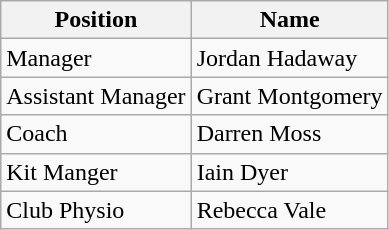<table class="wikitable">
<tr>
<th>Position</th>
<th>Name</th>
</tr>
<tr>
<td>Manager</td>
<td> Jordan Hadaway</td>
</tr>
<tr>
<td>Assistant Manager</td>
<td> Grant Montgomery</td>
</tr>
<tr>
<td>Coach</td>
<td> Darren Moss</td>
</tr>
<tr>
<td>Kit Manger</td>
<td> Iain Dyer</td>
</tr>
<tr>
<td>Club Physio</td>
<td> Rebecca Vale</td>
</tr>
</table>
